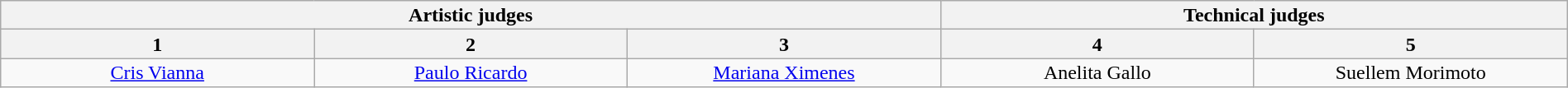<table class="wikitable" style="font-size:100%; line-height:16px; text-align:center" width="100%">
<tr>
<th colspan=3>Artistic judges</th>
<th colspan=2>Technical judges</th>
</tr>
<tr>
<th width="20.0%">1</th>
<th width="20.0%">2</th>
<th width="20.0%">3</th>
<th width="20.0%">4</th>
<th width="20.0%">5</th>
</tr>
<tr>
<td><a href='#'>Cris Vianna</a></td>
<td><a href='#'>Paulo Ricardo</a></td>
<td><a href='#'>Mariana Ximenes</a></td>
<td>Anelita Gallo</td>
<td>Suellem Morimoto</td>
</tr>
</table>
